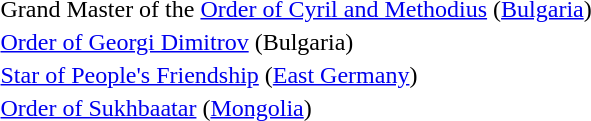<table>
<tr>
<td></td>
<td>Grand Master of the <a href='#'>Order of Cyril and Methodius</a> (<a href='#'>Bulgaria</a>)</td>
</tr>
<tr>
<td></td>
<td><a href='#'>Order of Georgi Dimitrov</a> (Bulgaria)</td>
</tr>
<tr>
<td></td>
<td><a href='#'>Star of People's Friendship</a> (<a href='#'>East Germany</a>)</td>
</tr>
<tr>
<td></td>
<td><a href='#'>Order of Sukhbaatar</a> (<a href='#'>Mongolia</a>)</td>
</tr>
<tr>
</tr>
</table>
